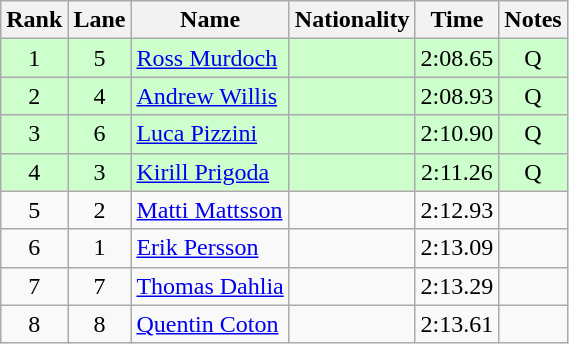<table class="wikitable sortable" style="text-align:center">
<tr>
<th>Rank</th>
<th>Lane</th>
<th>Name</th>
<th>Nationality</th>
<th>Time</th>
<th>Notes</th>
</tr>
<tr bgcolor=ccffcc>
<td>1</td>
<td>5</td>
<td align=left><a href='#'>Ross Murdoch</a></td>
<td align=left></td>
<td>2:08.65</td>
<td>Q</td>
</tr>
<tr bgcolor=ccffcc>
<td>2</td>
<td>4</td>
<td align=left><a href='#'>Andrew Willis</a></td>
<td align=left></td>
<td>2:08.93</td>
<td>Q</td>
</tr>
<tr bgcolor=ccffcc>
<td>3</td>
<td>6</td>
<td align=left><a href='#'>Luca Pizzini</a></td>
<td align=left></td>
<td>2:10.90</td>
<td>Q</td>
</tr>
<tr bgcolor=ccffcc>
<td>4</td>
<td>3</td>
<td align=left><a href='#'>Kirill Prigoda</a></td>
<td align=left></td>
<td>2:11.26</td>
<td>Q</td>
</tr>
<tr>
<td>5</td>
<td>2</td>
<td align=left><a href='#'>Matti Mattsson</a></td>
<td align=left></td>
<td>2:12.93</td>
<td></td>
</tr>
<tr>
<td>6</td>
<td>1</td>
<td align=left><a href='#'>Erik Persson</a></td>
<td align=left></td>
<td>2:13.09</td>
<td></td>
</tr>
<tr>
<td>7</td>
<td>7</td>
<td align=left><a href='#'>Thomas Dahlia</a></td>
<td align=left></td>
<td>2:13.29</td>
<td></td>
</tr>
<tr>
<td>8</td>
<td>8</td>
<td align=left><a href='#'>Quentin Coton</a></td>
<td align=left></td>
<td>2:13.61</td>
<td></td>
</tr>
</table>
